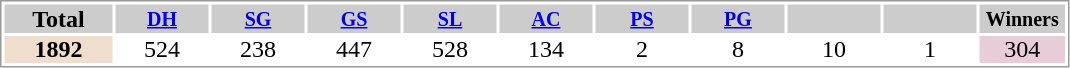<table style="border: 1px solid #999; background-color:#FFFFFF; line-height:16px; text-align:center">
<tr>
<th style="background-color: #ccc;" width="70">Total</th>
<th style="background-color: #ccc;" width="60"><small><a href='#'>DH</a></small></th>
<th style="background-color: #ccc;" width="60"><small><a href='#'>SG</a></small></th>
<th style="background-color: #ccc;" width="60"><small><a href='#'>GS</a></small></th>
<th style="background-color: #ccc;" width="60"><small><a href='#'>SL</a></small></th>
<th style="background-color: #ccc;" width="60"><small><a href='#'>AC</a></small></th>
<th style="background-color: #ccc;" width="60"><small><a href='#'>PS</a></small></th>
<th style="background-color: #ccc;" width="60"><small><a href='#'>PG</a></small></th>
<th style="background-color: #ccc;" width="60"><small></small></th>
<th style="background-color: #ccc;" width="60"><small></small></th>
<th style="background-color: #ccc;" width="55"><small>Winners</small></th>
</tr>
<tr>
<td bgcolor=#EFDECD><strong>1892</strong></td>
<td>524</td>
<td>238</td>
<td>447</td>
<td>528</td>
<td>134</td>
<td>2</td>
<td>8</td>
<td>10</td>
<td>1</td>
<td bgcolor=#E8CCD7>304</td>
</tr>
</table>
